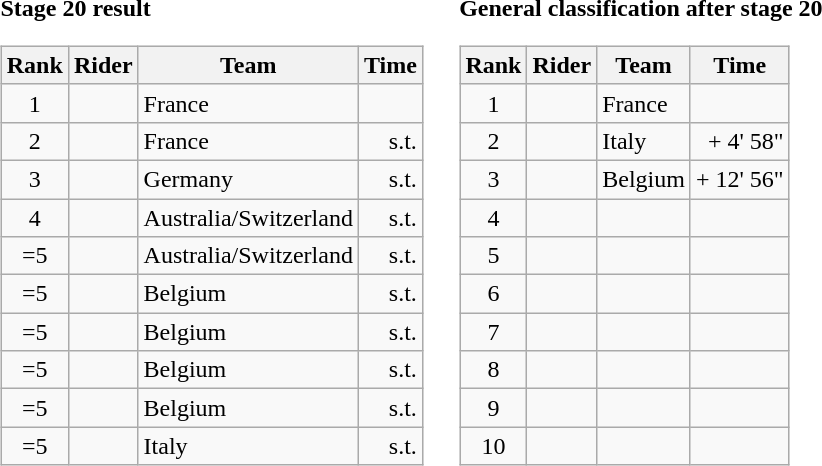<table>
<tr>
<td><strong>Stage 20 result</strong><br><table class="wikitable">
<tr>
<th scope="col">Rank</th>
<th scope="col">Rider</th>
<th scope="col">Team</th>
<th scope="col">Time</th>
</tr>
<tr>
<td style="text-align:center;">1</td>
<td></td>
<td>France</td>
<td style="text-align:right;"></td>
</tr>
<tr>
<td style="text-align:center;">2</td>
<td></td>
<td>France</td>
<td style="text-align:right;">s.t.</td>
</tr>
<tr>
<td style="text-align:center;">3</td>
<td></td>
<td>Germany</td>
<td style="text-align:right;">s.t.</td>
</tr>
<tr>
<td style="text-align:center;">4</td>
<td></td>
<td>Australia/Switzerland</td>
<td style="text-align:right;">s.t.</td>
</tr>
<tr>
<td style="text-align:center;">=5</td>
<td></td>
<td>Australia/Switzerland</td>
<td style="text-align:right;">s.t.</td>
</tr>
<tr>
<td style="text-align:center;">=5</td>
<td></td>
<td>Belgium</td>
<td style="text-align:right;">s.t.</td>
</tr>
<tr>
<td style="text-align:center;">=5</td>
<td></td>
<td>Belgium</td>
<td style="text-align:right;">s.t.</td>
</tr>
<tr>
<td style="text-align:center;">=5</td>
<td></td>
<td>Belgium</td>
<td style="text-align:right;">s.t.</td>
</tr>
<tr>
<td style="text-align:center;">=5</td>
<td></td>
<td>Belgium</td>
<td style="text-align:right;">s.t.</td>
</tr>
<tr>
<td style="text-align:center;">=5</td>
<td></td>
<td>Italy</td>
<td style="text-align:right;">s.t.</td>
</tr>
</table>
</td>
<td></td>
<td><strong>General classification after stage 20</strong><br><table class="wikitable">
<tr>
<th scope="col">Rank</th>
<th scope="col">Rider</th>
<th scope="col">Team</th>
<th scope="col">Time</th>
</tr>
<tr>
<td style="text-align:center;">1</td>
<td></td>
<td>France</td>
<td style="text-align:right;"></td>
</tr>
<tr>
<td style="text-align:center;">2</td>
<td></td>
<td>Italy</td>
<td style="text-align:right;">+ 4' 58"</td>
</tr>
<tr>
<td style="text-align:center;">3</td>
<td></td>
<td>Belgium</td>
<td style="text-align:right;">+ 12' 56"</td>
</tr>
<tr>
<td style="text-align:center;">4</td>
<td></td>
<td></td>
<td></td>
</tr>
<tr>
<td style="text-align:center;">5</td>
<td></td>
<td></td>
<td></td>
</tr>
<tr>
<td style="text-align:center;">6</td>
<td></td>
<td></td>
<td></td>
</tr>
<tr>
<td style="text-align:center;">7</td>
<td></td>
<td></td>
<td></td>
</tr>
<tr>
<td style="text-align:center;">8</td>
<td></td>
<td></td>
<td></td>
</tr>
<tr>
<td style="text-align:center;">9</td>
<td></td>
<td></td>
<td></td>
</tr>
<tr>
<td style="text-align:center;">10</td>
<td></td>
<td></td>
<td></td>
</tr>
</table>
</td>
</tr>
</table>
